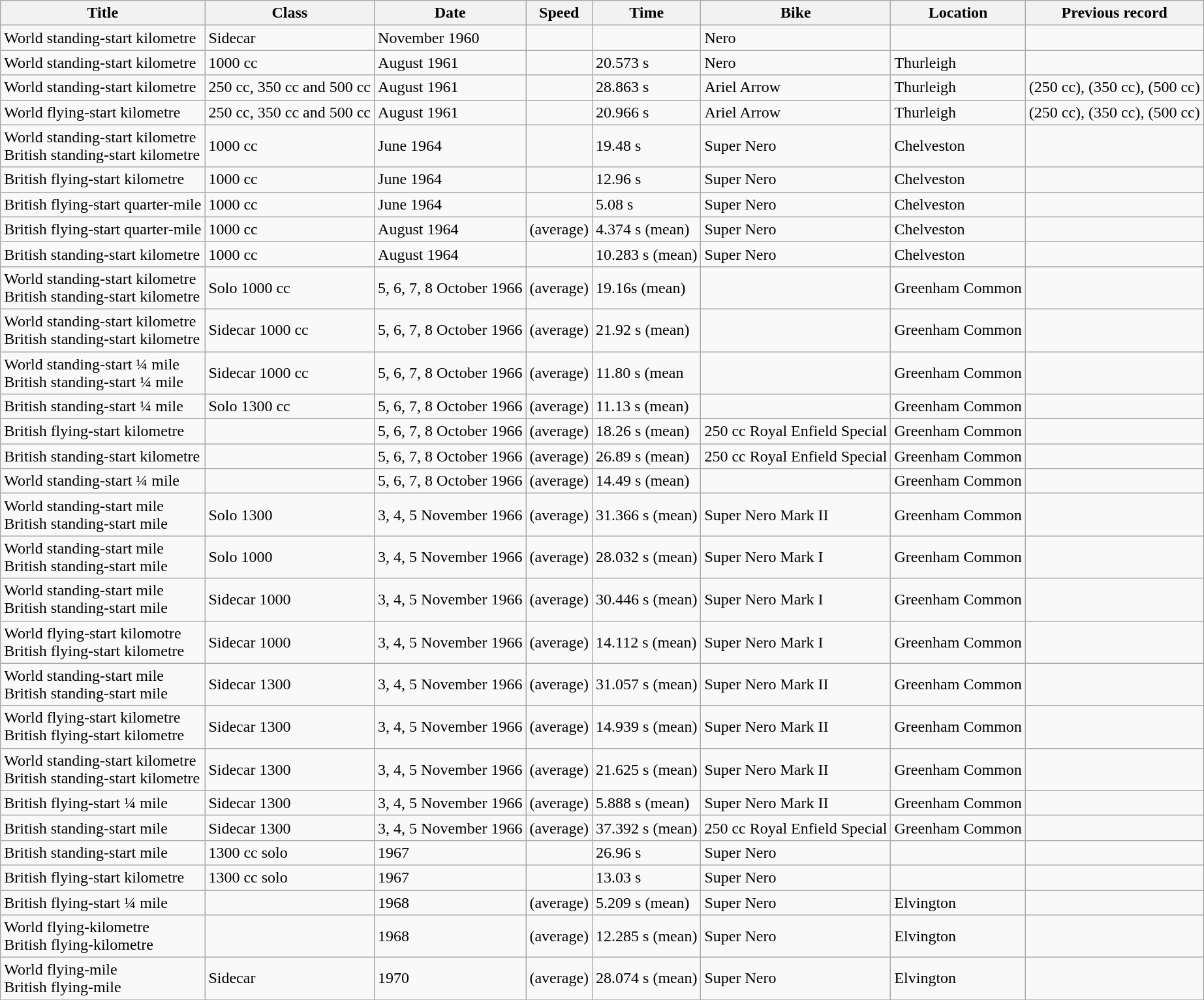<table class="wikitable">
<tr>
<th>Title</th>
<th>Class</th>
<th>Date</th>
<th>Speed</th>
<th>Time</th>
<th>Bike</th>
<th>Location</th>
<th>Previous record</th>
</tr>
<tr>
<td>World standing-start kilometre</td>
<td>Sidecar</td>
<td>November 1960</td>
<td></td>
<td></td>
<td>Nero</td>
<td></td>
<td></td>
</tr>
<tr>
<td>World standing-start kilometre</td>
<td>1000 cc</td>
<td>August 1961</td>
<td></td>
<td>20.573 s</td>
<td>Nero</td>
<td>Thurleigh</td>
<td></td>
</tr>
<tr>
<td>World standing-start kilometre</td>
<td>250 cc, 350 cc and 500 cc</td>
<td>August 1961</td>
<td></td>
<td>28.863 s</td>
<td>Ariel Arrow</td>
<td>Thurleigh</td>
<td> (250 cc),  (350 cc),  (500 cc)</td>
</tr>
<tr>
<td>World flying-start kilometre</td>
<td>250 cc, 350 cc and 500 cc</td>
<td>August 1961</td>
<td></td>
<td>20.966 s</td>
<td>Ariel Arrow</td>
<td>Thurleigh</td>
<td> (250 cc),  (350 cc),  (500 cc)</td>
</tr>
<tr>
<td>World standing-start kilometre<br>British standing-start kilometre</td>
<td>1000 cc</td>
<td>June 1964</td>
<td></td>
<td>19.48 s</td>
<td>Super Nero</td>
<td>Chelveston</td>
<td></td>
</tr>
<tr>
<td>British flying-start kilometre</td>
<td>1000 cc</td>
<td>June 1964</td>
<td></td>
<td>12.96 s</td>
<td>Super Nero</td>
<td>Chelveston</td>
<td></td>
</tr>
<tr>
<td>British flying-start quarter-mile</td>
<td>1000 cc</td>
<td>June 1964</td>
<td></td>
<td>5.08 s</td>
<td>Super Nero</td>
<td>Chelveston</td>
<td></td>
</tr>
<tr>
<td>British flying-start quarter-mile</td>
<td>1000 cc</td>
<td>August 1964</td>
<td> (average)</td>
<td>4.374 s (mean)</td>
<td>Super Nero</td>
<td>Chelveston</td>
<td></td>
</tr>
<tr>
<td>British standing-start kilometre</td>
<td>1000 cc</td>
<td>August 1964</td>
<td></td>
<td>10.283 s (mean)</td>
<td>Super Nero</td>
<td>Chelveston</td>
<td></td>
</tr>
<tr>
<td>World standing-start kilometre<br>British standing-start kilometre</td>
<td>Solo 1000 cc</td>
<td>5, 6, 7, 8 October 1966</td>
<td> (average)</td>
<td>19.16s (mean)</td>
<td></td>
<td>Greenham Common</td>
<td></td>
</tr>
<tr>
<td>World standing-start kilometre<br>British standing-start kilometre</td>
<td>Sidecar 1000 cc</td>
<td>5, 6, 7, 8 October 1966</td>
<td> (average)</td>
<td>21.92 s (mean)</td>
<td></td>
<td>Greenham Common</td>
<td></td>
</tr>
<tr>
<td>World standing-start ¼ mile<br>British standing-start ¼ mile</td>
<td>Sidecar 1000 cc</td>
<td>5, 6, 7, 8 October 1966</td>
<td> (average)</td>
<td>11.80 s (mean</td>
<td></td>
<td>Greenham Common</td>
<td></td>
</tr>
<tr>
<td>British standing-start ¼ mile</td>
<td>Solo 1300 cc</td>
<td>5, 6, 7, 8 October 1966</td>
<td> (average)</td>
<td>11.13 s (mean)</td>
<td></td>
<td>Greenham Common</td>
<td></td>
</tr>
<tr>
<td>British flying-start kilometre</td>
<td></td>
<td>5, 6, 7, 8 October 1966</td>
<td> (average)</td>
<td>18.26 s (mean)</td>
<td>250 cc Royal Enfield Special</td>
<td>Greenham Common</td>
<td></td>
</tr>
<tr>
<td>British standing-start kilometre</td>
<td></td>
<td>5, 6, 7, 8 October 1966</td>
<td> (average)</td>
<td>26.89 s (mean)</td>
<td>250 cc Royal Enfield Special</td>
<td>Greenham Common</td>
<td></td>
</tr>
<tr>
<td>World standing-start ¼ mile</td>
<td></td>
<td>5, 6, 7, 8 October 1966</td>
<td> (average)</td>
<td>14.49 s (mean)</td>
<td></td>
<td>Greenham Common</td>
<td></td>
</tr>
<tr>
<td>World standing-start mile<br>British standing-start mile</td>
<td>Solo 1300</td>
<td>3, 4, 5 November 1966</td>
<td> (average)</td>
<td>31.366 s (mean)</td>
<td>Super Nero Mark II</td>
<td>Greenham Common</td>
<td></td>
</tr>
<tr>
<td>World standing-start mile<br>British standing-start mile</td>
<td>Solo 1000</td>
<td>3, 4, 5 November 1966</td>
<td> (average)</td>
<td>28.032 s (mean)</td>
<td>Super Nero Mark I</td>
<td>Greenham Common</td>
<td></td>
</tr>
<tr>
<td>World standing-start mile<br>British standing-start mile</td>
<td>Sidecar 1000</td>
<td>3, 4, 5 November 1966</td>
<td> (average)</td>
<td>30.446 s (mean)</td>
<td>Super Nero Mark I</td>
<td>Greenham Common</td>
<td></td>
</tr>
<tr>
<td>World flying-start kilomotre<br>British flying-start kilometre</td>
<td>Sidecar 1000</td>
<td>3, 4, 5 November 1966</td>
<td> (average)</td>
<td>14.112 s (mean)</td>
<td>Super Nero Mark I</td>
<td>Greenham Common</td>
<td></td>
</tr>
<tr>
<td>World standing-start mile<br>British standing-start mile</td>
<td>Sidecar 1300</td>
<td>3, 4, 5 November 1966</td>
<td> (average)</td>
<td>31.057 s (mean)</td>
<td>Super Nero Mark II</td>
<td>Greenham Common</td>
<td></td>
</tr>
<tr>
<td>World flying-start kilometre<br>British flying-start kilometre</td>
<td>Sidecar 1300</td>
<td>3, 4, 5 November 1966</td>
<td> (average)</td>
<td>14.939 s (mean)</td>
<td>Super Nero Mark II</td>
<td>Greenham Common</td>
<td></td>
</tr>
<tr>
<td>World standing-start kilometre<br>British standing-start kilometre</td>
<td>Sidecar 1300</td>
<td>3, 4, 5 November 1966</td>
<td> (average)</td>
<td>21.625 s (mean)</td>
<td>Super Nero Mark II</td>
<td>Greenham Common</td>
<td></td>
</tr>
<tr>
<td>British flying-start ¼ mile</td>
<td>Sidecar 1300</td>
<td>3, 4, 5 November 1966</td>
<td> (average)</td>
<td>5.888 s (mean)</td>
<td>Super Nero Mark II</td>
<td>Greenham Common</td>
<td></td>
</tr>
<tr>
<td>British standing-start mile</td>
<td>Sidecar 1300</td>
<td>3, 4, 5 November 1966</td>
<td> (average)</td>
<td>37.392 s (mean)</td>
<td>250 cc Royal Enfield Special</td>
<td>Greenham Common</td>
<td></td>
</tr>
<tr>
<td>British standing-start mile</td>
<td>1300 cc solo</td>
<td>1967</td>
<td></td>
<td>26.96 s</td>
<td>Super Nero</td>
<td></td>
<td></td>
</tr>
<tr>
<td>British flying-start kilometre</td>
<td>1300 cc solo</td>
<td>1967</td>
<td></td>
<td>13.03 s</td>
<td>Super Nero</td>
<td></td>
<td></td>
</tr>
<tr>
<td>British flying-start ¼ mile</td>
<td></td>
<td>1968</td>
<td> (average)</td>
<td>5.209 s (mean)</td>
<td>Super Nero</td>
<td>Elvington</td>
<td></td>
</tr>
<tr>
<td>World flying-kilometre<br>British flying-kilometre</td>
<td></td>
<td>1968</td>
<td> (average)</td>
<td>12.285 s (mean)</td>
<td>Super Nero</td>
<td>Elvington</td>
<td></td>
</tr>
<tr>
<td>World flying-mile<br>British flying-mile</td>
<td>Sidecar</td>
<td>1970</td>
<td> (average)</td>
<td>28.074 s (mean)</td>
<td>Super Nero</td>
<td>Elvington</td>
<td></td>
</tr>
<tr>
</tr>
</table>
